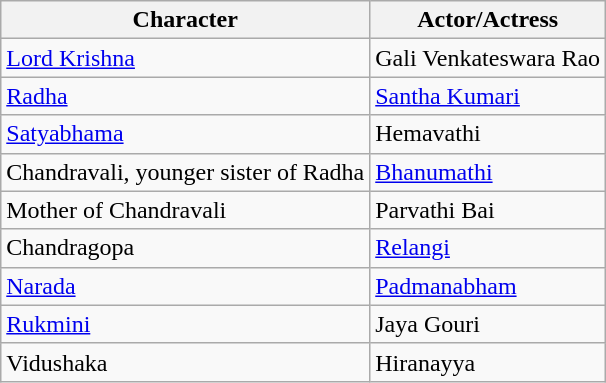<table class="wikitable">
<tr>
<th>Character</th>
<th>Actor/Actress</th>
</tr>
<tr>
<td><a href='#'>Lord Krishna</a></td>
<td>Gali Venkateswara Rao</td>
</tr>
<tr>
<td><a href='#'>Radha</a></td>
<td><a href='#'>Santha Kumari</a></td>
</tr>
<tr>
<td><a href='#'>Satyabhama</a></td>
<td>Hemavathi</td>
</tr>
<tr>
<td>Chandravali, younger sister of Radha</td>
<td><a href='#'>Bhanumathi</a></td>
</tr>
<tr>
<td>Mother of Chandravali</td>
<td>Parvathi Bai</td>
</tr>
<tr>
<td>Chandragopa</td>
<td><a href='#'>Relangi</a></td>
</tr>
<tr>
<td><a href='#'>Narada</a></td>
<td><a href='#'>Padmanabham</a></td>
</tr>
<tr>
<td><a href='#'>Rukmini</a></td>
<td>Jaya Gouri</td>
</tr>
<tr>
<td>Vidushaka</td>
<td>Hiranayya</td>
</tr>
</table>
